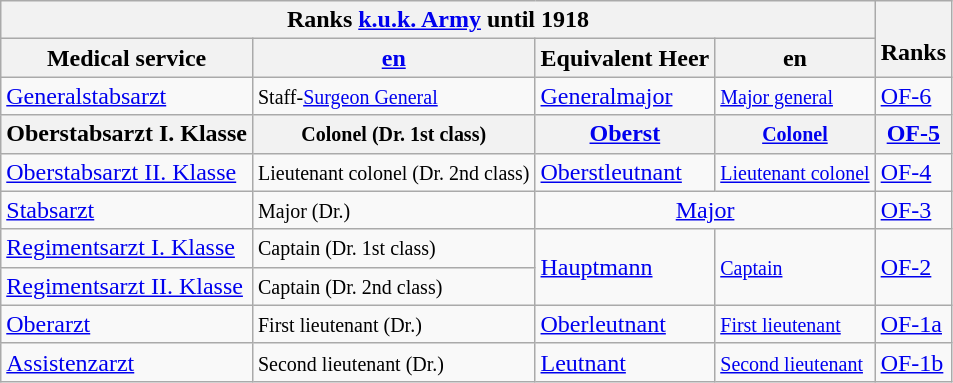<table class="wikitable">
<tr>
<th colspan="4">Ranks <a href='#'>k.u.k. Army</a> until 1918</th>
<th rowspan="2"><br>Ranks</th>
</tr>
<tr align="center">
<th>Medical service</th>
<th><a href='#'>en</a></th>
<th>Equivalent Heer</th>
<th>en</th>
</tr>
<tr>
<td><a href='#'>Generalstabsarzt</a></td>
<td><small>Staff-<a href='#'>Surgeon General</a></small></td>
<td><a href='#'>Generalmajor</a></td>
<td><small><a href='#'>Major general</a></small></td>
<td><a href='#'>OF-6</a></td>
</tr>
<tr>
<th><span><strong>Oberstabsarzt I. Klasse</strong></span></th>
<th><small>Colonel (Dr. 1st class)</small></th>
<th><a href='#'>Oberst</a></th>
<th><small><a href='#'>Colonel</a></small></th>
<th><a href='#'>OF-5</a></th>
</tr>
<tr>
<td><a href='#'>Oberstabsarzt II. Klasse</a></td>
<td><small>Lieutenant colonel (Dr. 2nd class)</small></td>
<td><a href='#'>Oberstleutnant</a></td>
<td><small><a href='#'>Lieutenant colonel</a></small></td>
<td><a href='#'>OF-4</a></td>
</tr>
<tr>
<td><a href='#'>Stabsarzt</a></td>
<td><small>Major (Dr.)</small></td>
<td colspan="2" style="text-align:center;"><a href='#'>Major</a></td>
<td><a href='#'>OF-3</a></td>
</tr>
<tr>
<td><a href='#'>Regimentsarzt I. Klasse</a></td>
<td><small>Captain (Dr. 1st class)</small></td>
<td rowspan="2"><a href='#'>Hauptmann</a></td>
<td rowspan="2"><small><a href='#'>Captain</a></small></td>
<td rowspan="2"><a href='#'>OF-2</a></td>
</tr>
<tr>
<td><a href='#'>Regimentsarzt II. Klasse</a></td>
<td><small>Captain (Dr. 2nd class)</small></td>
</tr>
<tr>
<td><a href='#'>Oberarzt</a></td>
<td><small>First lieutenant (Dr.) </small></td>
<td><a href='#'>Oberleutnant</a></td>
<td><small><a href='#'>First lieutenant</a></small></td>
<td><a href='#'>OF-1a</a></td>
</tr>
<tr>
<td><a href='#'>Assistenzarzt</a></td>
<td><small>Second lieutenant (Dr.)</small></td>
<td><a href='#'>Leutnant</a></td>
<td><small><a href='#'>Second lieutenant</a></small></td>
<td><a href='#'>OF-1b</a></td>
</tr>
</table>
